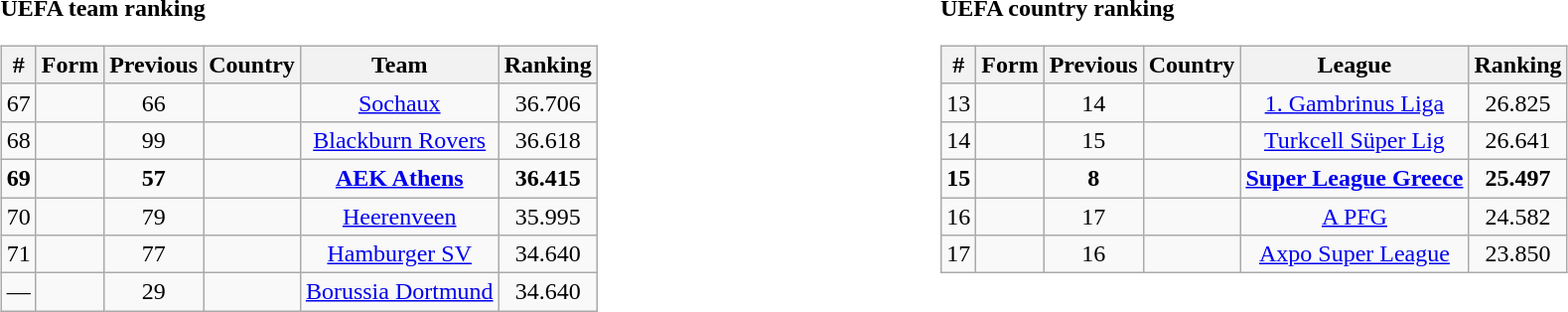<table>
<tr>
<td valign="top" width=33%><br><strong>UEFA team ranking</strong><table class="wikitable" style="text-align: center">
<tr>
<th>#</th>
<th>Form</th>
<th>Previous</th>
<th>Country</th>
<th>Team</th>
<th>Ranking</th>
</tr>
<tr>
<td>67</td>
<td></td>
<td>66</td>
<td></td>
<td><a href='#'>Sochaux</a></td>
<td>36.706</td>
</tr>
<tr>
<td>68</td>
<td></td>
<td>99</td>
<td></td>
<td><a href='#'>Blackburn Rovers</a></td>
<td>36.618</td>
</tr>
<tr>
<td><strong>69</strong></td>
<td></td>
<td><strong>57</strong></td>
<td></td>
<td><strong><a href='#'>AEK Athens</a></strong></td>
<td><strong>36.415</strong></td>
</tr>
<tr>
<td>70</td>
<td></td>
<td>79</td>
<td></td>
<td><a href='#'>Heerenveen</a></td>
<td>35.995</td>
</tr>
<tr>
<td>71</td>
<td></td>
<td>77</td>
<td></td>
<td><a href='#'>Hamburger SV</a></td>
<td>34.640</td>
</tr>
<tr>
<td>—</td>
<td></td>
<td>29</td>
<td></td>
<td><a href='#'>Borussia Dortmund</a></td>
<td>34.640</td>
</tr>
</table>
</td>
<td valign="top" width=33%><br><strong>UEFA country ranking</strong><table class="wikitable" style="text-align: center">
<tr>
<th>#</th>
<th>Form</th>
<th>Previous</th>
<th>Country</th>
<th>League</th>
<th>Ranking</th>
</tr>
<tr>
<td>13</td>
<td></td>
<td>14</td>
<td></td>
<td><a href='#'>1. Gambrinus Liga</a></td>
<td>26.825</td>
</tr>
<tr>
<td>14</td>
<td></td>
<td>15</td>
<td></td>
<td><a href='#'>Turkcell Süper Lig</a></td>
<td>26.641</td>
</tr>
<tr>
<td><strong>15</strong></td>
<td></td>
<td><strong>8</strong></td>
<td></td>
<td><strong><a href='#'>Super League Greece</a></strong></td>
<td><strong>25.497</strong></td>
</tr>
<tr>
<td>16</td>
<td></td>
<td>17</td>
<td></td>
<td><a href='#'>A PFG</a></td>
<td>24.582</td>
</tr>
<tr>
<td>17</td>
<td></td>
<td>16</td>
<td></td>
<td><a href='#'>Axpo Super League</a></td>
<td>23.850</td>
</tr>
</table>
</td>
</tr>
</table>
